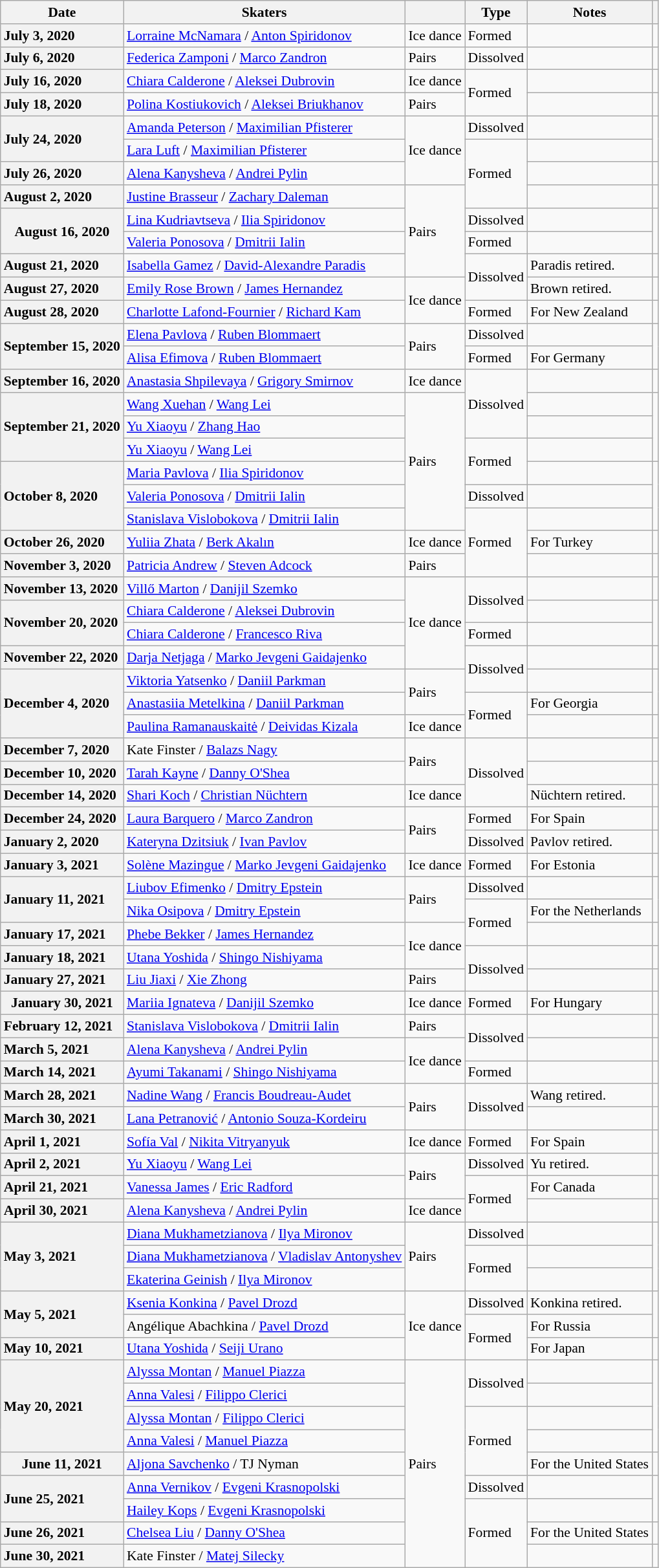<table class="wikitable unsortable" style="text-align:left; font-size:90%">
<tr>
<th scope="col">Date</th>
<th scope="col">Skaters</th>
<th scope="col"></th>
<th scope="col">Type</th>
<th scope="col">Notes</th>
<th scope="col"></th>
</tr>
<tr>
<th scope="row" style="text-align:left">July 3, 2020</th>
<td> <a href='#'>Lorraine McNamara</a> / <a href='#'>Anton Spiridonov</a></td>
<td>Ice dance</td>
<td>Formed</td>
<td></td>
<td></td>
</tr>
<tr>
<th scope="row" style="text-align:left">July 6, 2020</th>
<td> <a href='#'>Federica Zamponi</a> / <a href='#'>Marco Zandron</a></td>
<td>Pairs</td>
<td>Dissolved</td>
<td></td>
<td></td>
</tr>
<tr>
<th scope="row" style="text-align:left">July 16, 2020</th>
<td> <a href='#'>Chiara Calderone</a> / <a href='#'>Aleksei Dubrovin</a></td>
<td>Ice dance</td>
<td rowspan="2">Formed</td>
<td></td>
<td></td>
</tr>
<tr>
<th scope="row" style="text-align:left">July 18, 2020</th>
<td> <a href='#'>Polina Kostiukovich</a> / <a href='#'>Aleksei Briukhanov</a></td>
<td>Pairs</td>
<td></td>
<td></td>
</tr>
<tr>
<th scope="row" style="text-align:left" rowspan="2">July 24, 2020</th>
<td> <a href='#'>Amanda Peterson</a> / <a href='#'>Maximilian Pfisterer</a></td>
<td rowspan="3">Ice dance</td>
<td>Dissolved</td>
<td></td>
<td rowspan="2"></td>
</tr>
<tr>
<td> <a href='#'>Lara Luft</a> / <a href='#'>Maximilian Pfisterer</a></td>
<td rowspan="3">Formed</td>
<td></td>
</tr>
<tr>
<th scope="row" style="text-align:left">July 26, 2020</th>
<td> <a href='#'>Alena Kanysheva</a> / <a href='#'>Andrei Pylin</a></td>
<td></td>
<td></td>
</tr>
<tr>
<th scope="row" style="text-align:left">August 2, 2020</th>
<td> <a href='#'>Justine Brasseur</a> / <a href='#'>Zachary Daleman</a></td>
<td rowspan="4">Pairs</td>
<td></td>
<td></td>
</tr>
<tr>
<th rowspan="2">August 16, 2020</th>
<td> <a href='#'>Lina Kudriavtseva</a> / <a href='#'>Ilia Spiridonov</a></td>
<td>Dissolved</td>
<td></td>
<td rowspan="2"></td>
</tr>
<tr>
<td> <a href='#'>Valeria Ponosova</a> / <a href='#'>Dmitrii Ialin</a></td>
<td>Formed</td>
<td></td>
</tr>
<tr>
<th scope="row" style="text-align:left">August 21, 2020</th>
<td> <a href='#'>Isabella Gamez</a> / <a href='#'>David-Alexandre Paradis</a></td>
<td rowspan="2">Dissolved</td>
<td>Paradis retired.</td>
<td></td>
</tr>
<tr>
<th scope="row" style="text-align:left">August 27, 2020</th>
<td> <a href='#'>Emily Rose Brown</a> / <a href='#'>James Hernandez</a></td>
<td rowspan="2">Ice dance</td>
<td>Brown retired.</td>
<td></td>
</tr>
<tr>
<th scope="row" style="text-align:left">August 28, 2020</th>
<td> <a href='#'>Charlotte Lafond-Fournier</a> / <a href='#'>Richard Kam</a></td>
<td>Formed</td>
<td>For New Zealand</td>
<td></td>
</tr>
<tr>
<th scope="row" style="text-align:left" rowspan="2">September 15, 2020</th>
<td> <a href='#'>Elena Pavlova</a> / <a href='#'>Ruben Blommaert</a></td>
<td rowspan="2">Pairs</td>
<td>Dissolved</td>
<td></td>
<td rowspan="2"></td>
</tr>
<tr>
<td> <a href='#'>Alisa Efimova</a> / <a href='#'>Ruben Blommaert</a></td>
<td>Formed</td>
<td>For Germany</td>
</tr>
<tr>
<th scope="row" style="text-align:left">September 16, 2020</th>
<td> <a href='#'>Anastasia Shpilevaya</a> / <a href='#'>Grigory Smirnov</a></td>
<td>Ice dance</td>
<td rowspan="3">Dissolved</td>
<td></td>
<td></td>
</tr>
<tr>
<th scope="row" style="text-align:left" rowspan=3>September 21, 2020</th>
<td> <a href='#'>Wang Xuehan</a> / <a href='#'>Wang Lei</a></td>
<td rowspan="6">Pairs</td>
<td></td>
<td rowspan=3></td>
</tr>
<tr>
<td> <a href='#'>Yu Xiaoyu</a> / <a href='#'>Zhang Hao</a></td>
<td></td>
</tr>
<tr>
<td> <a href='#'>Yu Xiaoyu</a> / <a href='#'>Wang Lei</a></td>
<td rowspan="2">Formed</td>
<td></td>
</tr>
<tr>
<th scope="row" style="text-align:left" rowspan="3">October 8, 2020</th>
<td> <a href='#'>Maria Pavlova</a> / <a href='#'>Ilia Spiridonov</a></td>
<td></td>
<td rowspan="3"></td>
</tr>
<tr>
<td> <a href='#'>Valeria Ponosova</a> / <a href='#'>Dmitrii Ialin</a></td>
<td>Dissolved</td>
<td></td>
</tr>
<tr>
<td> <a href='#'>Stanislava Vislobokova</a> / <a href='#'>Dmitrii Ialin</a></td>
<td rowspan="3">Formed</td>
<td></td>
</tr>
<tr>
<th scope="row" style="text-align:left">October 26, 2020</th>
<td> <a href='#'>Yuliia Zhata</a> / <a href='#'>Berk Akalın</a></td>
<td>Ice dance</td>
<td>For Turkey</td>
<td></td>
</tr>
<tr>
<th scope="row" style="text-align:left">November 3, 2020</th>
<td> <a href='#'>Patricia Andrew</a> / <a href='#'>Steven Adcock</a></td>
<td>Pairs</td>
<td></td>
<td></td>
</tr>
<tr>
<th scope="row" style="text-align:left">November 13, 2020</th>
<td> <a href='#'>Villő Marton</a> / <a href='#'>Danijil Szemko</a></td>
<td rowspan="4">Ice dance</td>
<td rowspan="2">Dissolved</td>
<td></td>
<td></td>
</tr>
<tr>
<th scope="row" style="text-align:left" rowspan="2">November 20, 2020</th>
<td> <a href='#'>Chiara Calderone</a> / <a href='#'>Aleksei Dubrovin</a></td>
<td></td>
<td rowspan="2"></td>
</tr>
<tr>
<td> <a href='#'>Chiara Calderone</a> / <a href='#'>Francesco Riva</a></td>
<td>Formed</td>
<td></td>
</tr>
<tr>
<th scope="row" style="text-align:left">November 22, 2020</th>
<td> <a href='#'>Darja Netjaga</a> / <a href='#'>Marko Jevgeni Gaidajenko</a></td>
<td rowspan="2">Dissolved</td>
<td></td>
<td></td>
</tr>
<tr>
<th rowspan="3" scope="row" style="text-align:left">December 4, 2020</th>
<td> <a href='#'>Viktoria Yatsenko</a> / <a href='#'>Daniil Parkman</a></td>
<td rowspan="2">Pairs</td>
<td></td>
<td rowspan="2"></td>
</tr>
<tr>
<td> <a href='#'>Anastasiia Metelkina</a> / <a href='#'>Daniil Parkman</a></td>
<td rowspan="2">Formed</td>
<td>For Georgia</td>
</tr>
<tr>
<td> <a href='#'>Paulina Ramanauskaitė</a> / <a href='#'>Deividas Kizala</a></td>
<td>Ice dance</td>
<td></td>
<td></td>
</tr>
<tr>
<th scope="row" style="text-align:left">December 7, 2020</th>
<td> Kate Finster / <a href='#'>Balazs Nagy</a></td>
<td rowspan="2">Pairs</td>
<td rowspan="3">Dissolved</td>
<td></td>
<td></td>
</tr>
<tr>
<th scope="row" style="text-align:left">December 10, 2020</th>
<td> <a href='#'>Tarah Kayne</a> / <a href='#'>Danny O'Shea</a></td>
<td></td>
<td></td>
</tr>
<tr>
<th scope="row" style="text-align:left">December 14, 2020</th>
<td> <a href='#'>Shari Koch</a> / <a href='#'>Christian Nüchtern</a></td>
<td>Ice dance</td>
<td>Nüchtern retired.</td>
<td></td>
</tr>
<tr>
<th scope="row" style="text-align:left">December 24, 2020</th>
<td> <a href='#'>Laura Barquero</a> / <a href='#'>Marco Zandron</a></td>
<td rowspan="2">Pairs</td>
<td>Formed</td>
<td>For Spain</td>
<td></td>
</tr>
<tr>
<th scope="row" style="text-align:left">January 2, 2020</th>
<td> <a href='#'>Kateryna Dzitsiuk</a> / <a href='#'>Ivan Pavlov</a></td>
<td>Dissolved</td>
<td>Pavlov retired.</td>
<td></td>
</tr>
<tr>
<th scope="row" style="text-align:left">January 3, 2021</th>
<td> <a href='#'>Solène Mazingue</a> / <a href='#'>Marko Jevgeni Gaidajenko</a></td>
<td>Ice dance</td>
<td>Formed</td>
<td>For Estonia</td>
<td></td>
</tr>
<tr>
<th scope="row" style="text-align:left" rowspan=2>January 11, 2021</th>
<td> <a href='#'>Liubov Efimenko</a> / <a href='#'>Dmitry Epstein</a></td>
<td rowspan="2">Pairs</td>
<td>Dissolved</td>
<td></td>
<td rowspan=2></td>
</tr>
<tr>
<td> <a href='#'>Nika Osipova</a> / <a href='#'>Dmitry Epstein</a></td>
<td rowspan="2">Formed</td>
<td>For the Netherlands</td>
</tr>
<tr>
<th scope="row" style="text-align:left">January 17, 2021</th>
<td> <a href='#'>Phebe Bekker</a> / <a href='#'>James Hernandez</a></td>
<td rowspan="2">Ice dance</td>
<td></td>
<td></td>
</tr>
<tr>
<th scope="row" style="text-align:left">January 18, 2021</th>
<td> <a href='#'>Utana Yoshida</a> / <a href='#'>Shingo Nishiyama</a></td>
<td rowspan="2">Dissolved</td>
<td></td>
<td></td>
</tr>
<tr>
<th scope="row" style="text-align:left">January 27, 2021</th>
<td> <a href='#'>Liu Jiaxi</a> / <a href='#'>Xie Zhong</a></td>
<td>Pairs</td>
<td></td>
<td></td>
</tr>
<tr>
<th>January 30, 2021</th>
<td> <a href='#'>Mariia Ignateva</a> / <a href='#'>Danijil Szemko</a></td>
<td>Ice dance</td>
<td>Formed</td>
<td>For Hungary</td>
<td></td>
</tr>
<tr>
<th scope="row" style="text-align:left">February 12, 2021</th>
<td> <a href='#'>Stanislava Vislobokova</a> / <a href='#'>Dmitrii Ialin</a></td>
<td>Pairs</td>
<td rowspan="2">Dissolved</td>
<td></td>
<td></td>
</tr>
<tr>
<th scope="row" style="text-align:left">March 5, 2021</th>
<td> <a href='#'>Alena Kanysheva</a> / <a href='#'>Andrei Pylin</a></td>
<td rowspan="2">Ice dance</td>
<td></td>
<td></td>
</tr>
<tr>
<th scope="row" style="text-align:left">March 14, 2021</th>
<td> <a href='#'>Ayumi Takanami</a> / <a href='#'>Shingo Nishiyama</a></td>
<td>Formed</td>
<td></td>
<td></td>
</tr>
<tr>
<th scope="row" style="text-align:left">March 28, 2021</th>
<td> <a href='#'>Nadine Wang</a> / <a href='#'>Francis Boudreau-Audet</a></td>
<td rowspan="2">Pairs</td>
<td rowspan="2">Dissolved</td>
<td>Wang retired.</td>
<td></td>
</tr>
<tr>
<th scope="row" style="text-align:left">March 30, 2021</th>
<td> <a href='#'>Lana Petranović</a> / <a href='#'>Antonio Souza-Kordeiru</a></td>
<td></td>
<td></td>
</tr>
<tr>
<th scope="row" style="text-align:left">April 1, 2021</th>
<td> <a href='#'>Sofía Val</a> / <a href='#'>Nikita Vitryanyuk</a></td>
<td>Ice dance</td>
<td>Formed</td>
<td>For Spain</td>
<td></td>
</tr>
<tr>
<th scope="row" style="text-align:left">April 2, 2021</th>
<td> <a href='#'>Yu Xiaoyu</a> / <a href='#'>Wang Lei</a></td>
<td rowspan="2">Pairs</td>
<td>Dissolved</td>
<td>Yu retired.</td>
<td></td>
</tr>
<tr>
<th scope="row" style="text-align:left">April 21, 2021</th>
<td> <a href='#'>Vanessa James</a> / <a href='#'>Eric Radford</a></td>
<td rowspan="2">Formed</td>
<td>For Canada</td>
<td></td>
</tr>
<tr>
<th scope="row" style="text-align:left">April 30, 2021</th>
<td> <a href='#'>Alena Kanysheva</a> / <a href='#'>Andrei Pylin</a></td>
<td>Ice dance</td>
<td></td>
<td></td>
</tr>
<tr>
<th scope="row" style="text-align:left" rowspan=3>May 3, 2021</th>
<td> <a href='#'>Diana Mukhametzianova</a> / <a href='#'>Ilya Mironov</a></td>
<td rowspan="3">Pairs</td>
<td>Dissolved</td>
<td></td>
<td rowspan=3></td>
</tr>
<tr>
<td> <a href='#'>Diana Mukhametzianova</a> / <a href='#'>Vladislav Antonyshev</a></td>
<td rowspan="2">Formed</td>
<td></td>
</tr>
<tr>
<td> <a href='#'>Ekaterina Geinish</a> / <a href='#'>Ilya Mironov</a></td>
<td></td>
</tr>
<tr>
<th scope="row" style="text-align:left" rowspan=2>May 5, 2021</th>
<td> <a href='#'>Ksenia Konkina</a> / <a href='#'>Pavel Drozd</a></td>
<td rowspan="3">Ice dance</td>
<td>Dissolved</td>
<td>Konkina retired.</td>
<td rowspan="2"></td>
</tr>
<tr>
<td> Angélique Abachkina / <a href='#'>Pavel Drozd</a></td>
<td rowspan="2">Formed</td>
<td>For Russia</td>
</tr>
<tr>
<th scope="row" style="text-align:left">May 10, 2021</th>
<td> <a href='#'>Utana Yoshida</a> / <a href='#'>Seiji Urano</a></td>
<td>For Japan</td>
<td></td>
</tr>
<tr>
<th rowspan="4" scope="row" style="text-align:left">May 20, 2021</th>
<td> <a href='#'>Alyssa Montan</a> / <a href='#'>Manuel Piazza</a></td>
<td rowspan="9">Pairs</td>
<td rowspan="2">Dissolved</td>
<td></td>
<td rowspan="4"></td>
</tr>
<tr>
<td> <a href='#'>Anna Valesi</a> / <a href='#'>Filippo Clerici</a></td>
<td></td>
</tr>
<tr>
<td> <a href='#'>Alyssa Montan</a> / <a href='#'>Filippo Clerici</a></td>
<td rowspan="3">Formed</td>
<td></td>
</tr>
<tr>
<td> <a href='#'>Anna Valesi</a> / <a href='#'>Manuel Piazza</a></td>
<td></td>
</tr>
<tr>
<th>June 11, 2021</th>
<td> <a href='#'>Aljona Savchenko</a> / TJ Nyman</td>
<td>For the United States</td>
<td></td>
</tr>
<tr>
<th rowspan="2" scope="row" style="text-align:left">June 25, 2021</th>
<td> <a href='#'>Anna Vernikov</a> / <a href='#'>Evgeni Krasnopolski</a></td>
<td>Dissolved</td>
<td></td>
<td rowspan="2"></td>
</tr>
<tr>
<td> <a href='#'>Hailey Kops</a> / <a href='#'>Evgeni Krasnopolski</a></td>
<td rowspan="3">Formed</td>
</tr>
<tr>
<th scope="row" style="text-align:left">June 26, 2021</th>
<td> <a href='#'>Chelsea Liu</a> / <a href='#'>Danny O'Shea</a></td>
<td>For the United States</td>
<td></td>
</tr>
<tr>
<th scope="row" style="text-align:left">June 30, 2021</th>
<td> Kate Finster / <a href='#'>Matej Silecky</a></td>
<td></td>
<td></td>
</tr>
</table>
